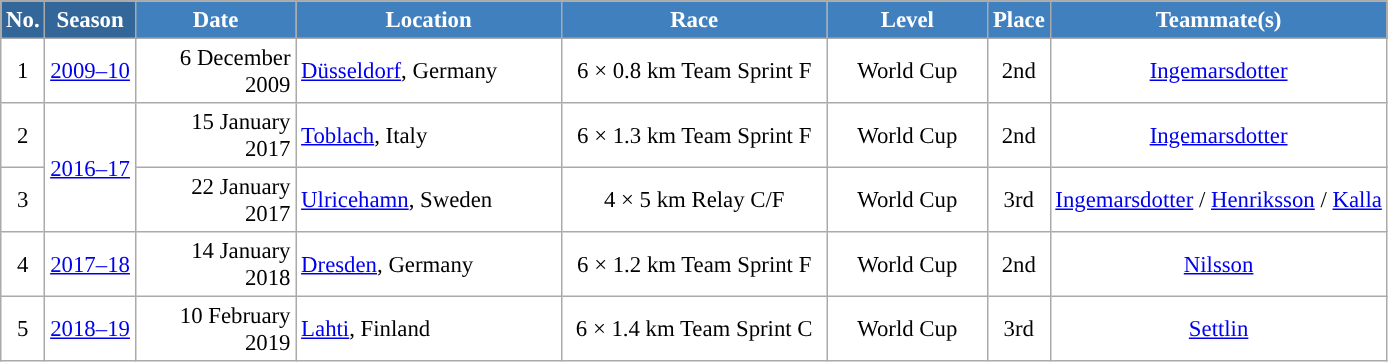<table class="wikitable sortable" style="font-size:95%; text-align:center; border:grey solid 1px; border-collapse:collapse; background:#ffffff;">
<tr style="background:#efefef;">
<th style="background-color:#369; color:white;">No.</th>
<th style="background-color:#369; color:white;">Season</th>
<th style="background-color:#4180be; color:white; width:100px;">Date</th>
<th style="background-color:#4180be; color:white; width:170px;">Location</th>
<th style="background-color:#4180be; color:white; width:170px;">Race</th>
<th style="background-color:#4180be; color:white; width:100px;">Level</th>
<th style="background-color:#4180be; color:white;">Place</th>
<th style="background-color:#4180be; color:white;">Teammate(s)</th>
</tr>
<tr>
<td align=center>1</td>
<td rowspan=1 align=center><a href='#'>2009–10</a></td>
<td align=right>6 December 2009</td>
<td align=left> <a href='#'>Düsseldorf</a>, Germany</td>
<td>6 × 0.8 km Team Sprint F</td>
<td>World Cup</td>
<td>2nd</td>
<td><a href='#'>Ingemarsdotter</a></td>
</tr>
<tr>
<td align=center>2</td>
<td rowspan=2 align=center><a href='#'>2016–17</a></td>
<td align=right>15 January 2017</td>
<td align=left> <a href='#'>Toblach</a>, Italy</td>
<td>6 × 1.3 km Team Sprint F</td>
<td>World Cup</td>
<td>2nd</td>
<td><a href='#'>Ingemarsdotter</a></td>
</tr>
<tr>
<td align=center>3</td>
<td align=right>22 January 2017</td>
<td align=left> <a href='#'>Ulricehamn</a>, Sweden</td>
<td>4 × 5 km Relay C/F</td>
<td>World Cup</td>
<td>3rd</td>
<td><a href='#'>Ingemarsdotter</a> / <a href='#'>Henriksson</a> / <a href='#'>Kalla</a></td>
</tr>
<tr>
<td align=center>4</td>
<td rowspan=1 align=center><a href='#'>2017–18</a></td>
<td align=right>14 January 2018</td>
<td align=left> <a href='#'>Dresden</a>, Germany</td>
<td>6 × 1.2 km Team Sprint F</td>
<td>World Cup</td>
<td>2nd</td>
<td><a href='#'>Nilsson</a></td>
</tr>
<tr>
<td align=center>5</td>
<td rowspan=1 align=center><a href='#'>2018–19</a></td>
<td align=right>10 February 2019</td>
<td align=left> <a href='#'>Lahti</a>, Finland</td>
<td>6 × 1.4 km Team Sprint C</td>
<td>World Cup</td>
<td>3rd</td>
<td><a href='#'>Settlin</a></td>
</tr>
</table>
